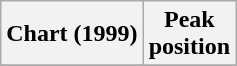<table class="wikitable sortable plainrowheaders" style="text-align:center">
<tr>
<th scope="col">Chart (1999)</th>
<th scope="col">Peak<br>position</th>
</tr>
<tr>
</tr>
</table>
